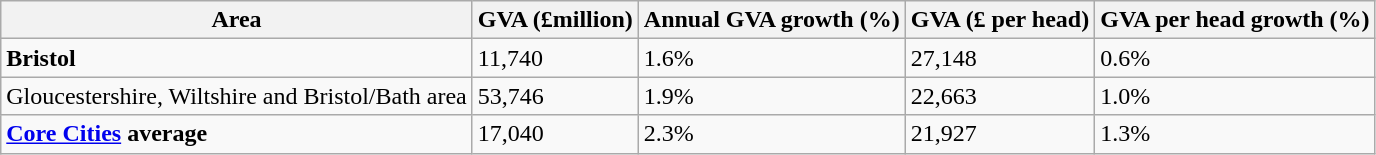<table class="wikitable">
<tr>
<th><strong>Area</strong></th>
<th><strong>GVA (£million)</strong></th>
<th><strong>Annual GVA growth (%) </strong></th>
<th><strong>GVA (£ per head)</strong></th>
<th><strong>GVA per head growth (%)</strong></th>
</tr>
<tr>
<td><strong>Bristol</strong></td>
<td>11,740</td>
<td>1.6%</td>
<td>27,148</td>
<td>0.6%</td>
</tr>
<tr>
<td>Gloucestershire, Wiltshire and Bristol/Bath area</td>
<td>53,746</td>
<td>1.9%</td>
<td>22,663</td>
<td>1.0%</td>
</tr>
<tr>
<td><strong><a href='#'>Core Cities</a> average</strong></td>
<td>17,040</td>
<td>2.3%</td>
<td>21,927</td>
<td>1.3%</td>
</tr>
</table>
